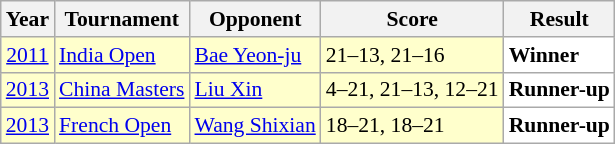<table class="sortable wikitable" style="font-size: 90%;">
<tr>
<th>Year</th>
<th>Tournament</th>
<th>Opponent</th>
<th>Score</th>
<th>Result</th>
</tr>
<tr style="background:#FFFFCC">
<td align="center"><a href='#'>2011</a></td>
<td align="left"><a href='#'>India Open</a></td>
<td align="left"> <a href='#'>Bae Yeon-ju</a></td>
<td align="left">21–13, 21–16</td>
<td style="text-align:left; background:white"> <strong>Winner</strong></td>
</tr>
<tr style="background:#FFFFCC">
<td align="center"><a href='#'>2013</a></td>
<td align="left"><a href='#'>China Masters</a></td>
<td align="left"> <a href='#'>Liu Xin</a></td>
<td align="left">4–21, 21–13, 12–21</td>
<td style="text-align:left; background:white"> <strong>Runner-up</strong></td>
</tr>
<tr style="background:#FFFFCC">
<td align="center"><a href='#'>2013</a></td>
<td align="left"><a href='#'>French Open</a></td>
<td align="left"> <a href='#'>Wang Shixian</a></td>
<td align="left">18–21, 18–21</td>
<td style="text-align:left; background:white"> <strong>Runner-up</strong></td>
</tr>
</table>
